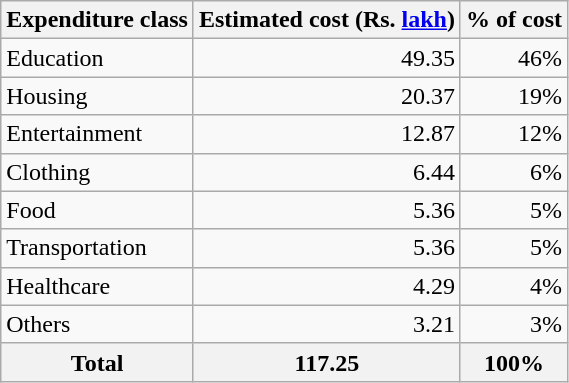<table class="wikitable sortable" style="text-align: right;">
<tr>
<th>Expenditure class</th>
<th data-sort-type="number">Estimated cost (Rs. <a href='#'>lakh</a>)</th>
<th data-sort-type="number">% of cost</th>
</tr>
<tr>
<td align="left">Education</td>
<td>49.35</td>
<td>46%</td>
</tr>
<tr>
<td align="left">Housing</td>
<td>20.37</td>
<td>19%</td>
</tr>
<tr>
<td align="left">Entertainment</td>
<td>12.87</td>
<td>12%</td>
</tr>
<tr>
<td align="left">Clothing</td>
<td>6.44</td>
<td>6%</td>
</tr>
<tr>
<td align="left">Food</td>
<td>5.36</td>
<td>5%</td>
</tr>
<tr>
<td align="left">Transportation</td>
<td>5.36</td>
<td>5%</td>
</tr>
<tr>
<td align="left">Healthcare</td>
<td>4.29</td>
<td>4%</td>
</tr>
<tr>
<td align="left">Others</td>
<td>3.21</td>
<td>3%</td>
</tr>
<tr>
<th><strong>Total</strong></th>
<th><strong>117.25</strong></th>
<th><strong>100%</strong></th>
</tr>
</table>
